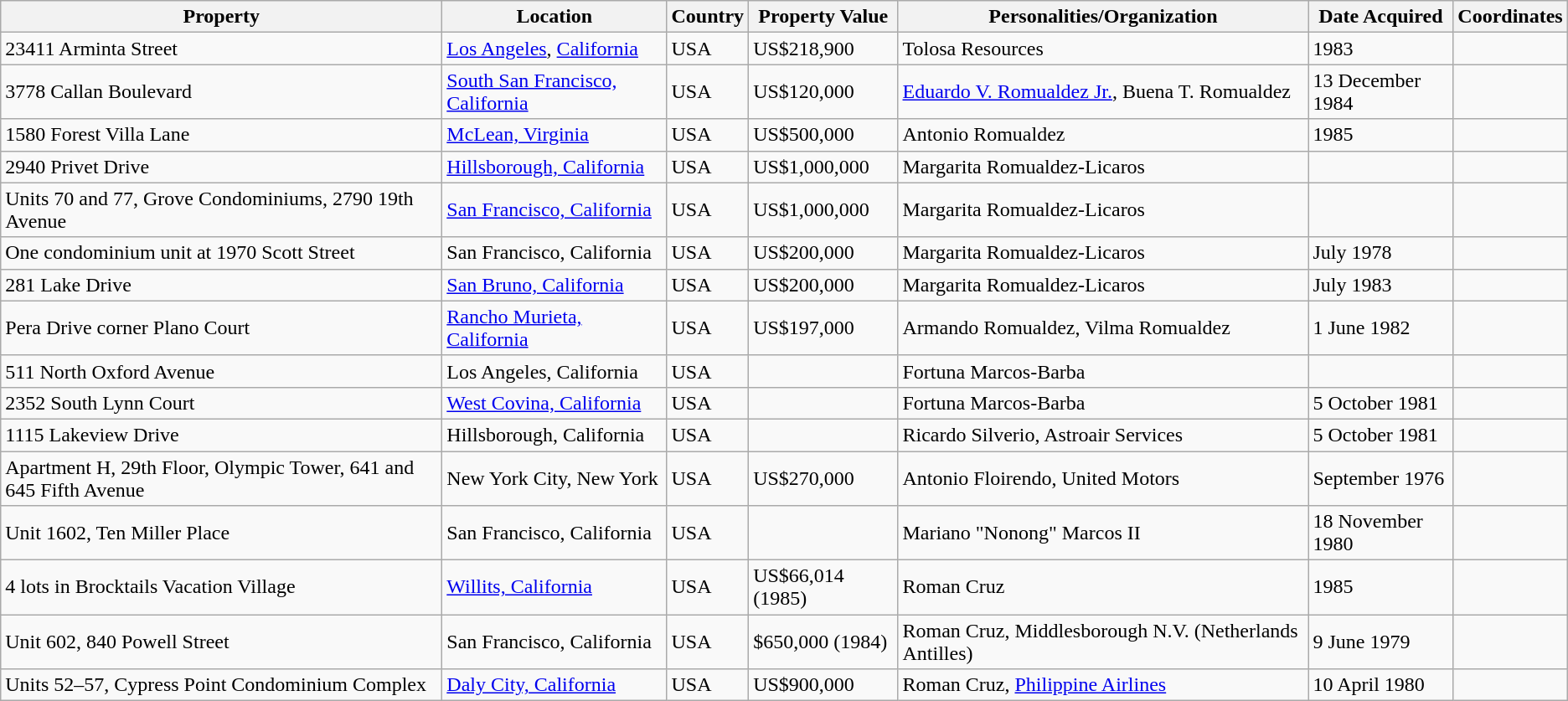<table class="wikitable sortable">
<tr>
<th>Property</th>
<th>Location</th>
<th>Country</th>
<th>Property Value</th>
<th>Personalities/Organization</th>
<th>Date Acquired</th>
<th>Coordinates</th>
</tr>
<tr>
<td>23411 Arminta Street</td>
<td><a href='#'>Los Angeles</a>, <a href='#'>California</a></td>
<td>USA</td>
<td>US$218,900</td>
<td>Tolosa Resources</td>
<td>1983</td>
<td><small></small></td>
</tr>
<tr>
<td>3778 Callan Boulevard</td>
<td><a href='#'>South San Francisco, California</a></td>
<td>USA</td>
<td>US$120,000</td>
<td><a href='#'>Eduardo V. Romualdez Jr.</a>, Buena T. Romualdez</td>
<td>13 December 1984</td>
<td></td>
</tr>
<tr>
<td>1580 Forest Villa Lane</td>
<td><a href='#'>McLean, Virginia</a></td>
<td>USA</td>
<td>US$500,000</td>
<td>Antonio Romualdez</td>
<td>1985</td>
<td></td>
</tr>
<tr>
<td>2940 Privet Drive</td>
<td><a href='#'>Hillsborough, California</a></td>
<td>USA</td>
<td>US$1,000,000</td>
<td>Margarita Romualdez-Licaros</td>
<td></td>
<td></td>
</tr>
<tr>
<td>Units 70 and 77, Grove Condominiums, 2790 19th Avenue</td>
<td><a href='#'>San Francisco, California</a></td>
<td>USA</td>
<td>US$1,000,000</td>
<td>Margarita Romualdez-Licaros</td>
<td></td>
<td></td>
</tr>
<tr>
<td>One condominium unit at 1970 Scott Street</td>
<td>San Francisco, California</td>
<td>USA</td>
<td>US$200,000</td>
<td>Margarita Romualdez-Licaros</td>
<td>July 1978</td>
<td></td>
</tr>
<tr>
<td>281 Lake Drive</td>
<td><a href='#'>San Bruno, California</a></td>
<td>USA</td>
<td>US$200,000</td>
<td>Margarita Romualdez-Licaros</td>
<td>July 1983</td>
<td></td>
</tr>
<tr>
<td>Pera Drive corner Plano Court</td>
<td><a href='#'>Rancho Murieta, California</a></td>
<td>USA</td>
<td>US$197,000</td>
<td>Armando Romualdez, Vilma Romualdez</td>
<td>1 June 1982</td>
<td></td>
</tr>
<tr>
<td>511 North Oxford Avenue</td>
<td>Los Angeles, California</td>
<td>USA</td>
<td></td>
<td>Fortuna Marcos-Barba</td>
<td></td>
<td></td>
</tr>
<tr>
<td>2352 South Lynn Court</td>
<td><a href='#'>West Covina, California</a></td>
<td>USA</td>
<td></td>
<td>Fortuna Marcos-Barba</td>
<td>5 October 1981</td>
<td></td>
</tr>
<tr>
<td>1115 Lakeview Drive</td>
<td>Hillsborough, California</td>
<td>USA</td>
<td></td>
<td>Ricardo Silverio, Astroair Services</td>
<td>5 October 1981</td>
<td></td>
</tr>
<tr>
<td>Apartment H, 29th Floor, Olympic Tower, 641 and 645 Fifth Avenue</td>
<td>New York City, New York</td>
<td>USA</td>
<td>US$270,000</td>
<td>Antonio Floirendo, United Motors</td>
<td>September 1976</td>
<td><small></small></td>
</tr>
<tr>
<td>Unit 1602, Ten Miller Place</td>
<td>San Francisco, California</td>
<td>USA</td>
<td></td>
<td>Mariano "Nonong" Marcos II</td>
<td>18 November 1980</td>
<td><small></small></td>
</tr>
<tr>
<td>4 lots in Brocktails Vacation Village</td>
<td><a href='#'>Willits, California</a></td>
<td>USA</td>
<td>US$66,014 (1985)</td>
<td>Roman Cruz</td>
<td>1985</td>
<td></td>
</tr>
<tr>
<td>Unit 602, 840 Powell Street</td>
<td>San Francisco, California</td>
<td>USA</td>
<td>$650,000 (1984)</td>
<td>Roman Cruz, Middlesborough N.V. (Netherlands Antilles)</td>
<td>9 June 1979</td>
<td></td>
</tr>
<tr>
<td>Units 52–57, Cypress Point Condominium Complex</td>
<td><a href='#'>Daly City, California</a></td>
<td>USA</td>
<td>US$900,000</td>
<td>Roman Cruz, <a href='#'>Philippine Airlines</a></td>
<td>10 April 1980</td>
<td></td>
</tr>
</table>
